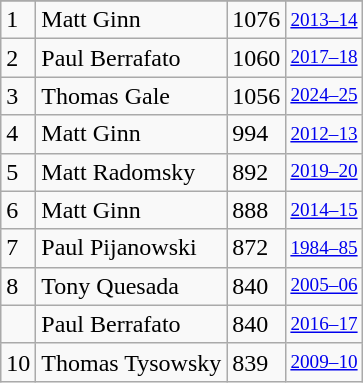<table class="wikitable">
<tr>
</tr>
<tr>
<td>1</td>
<td>Matt Ginn</td>
<td>1076</td>
<td style="font-size:80%;"><a href='#'>2013–14</a></td>
</tr>
<tr>
<td>2</td>
<td>Paul Berrafato</td>
<td>1060</td>
<td style="font-size:80%;"><a href='#'>2017–18</a></td>
</tr>
<tr>
<td>3</td>
<td>Thomas Gale</td>
<td>1056</td>
<td style="font-size:80%;"><a href='#'>2024–25</a></td>
</tr>
<tr>
<td>4</td>
<td>Matt Ginn</td>
<td>994</td>
<td style="font-size:80%;"><a href='#'>2012–13</a></td>
</tr>
<tr>
<td>5</td>
<td>Matt Radomsky</td>
<td>892</td>
<td style="font-size:80%;"><a href='#'>2019–20</a></td>
</tr>
<tr>
<td>6</td>
<td>Matt Ginn</td>
<td>888</td>
<td style="font-size:80%;"><a href='#'>2014–15</a></td>
</tr>
<tr>
<td>7</td>
<td>Paul Pijanowski</td>
<td>872</td>
<td style="font-size:80%;"><a href='#'>1984–85</a></td>
</tr>
<tr>
<td>8</td>
<td>Tony Quesada</td>
<td>840</td>
<td style="font-size:80%;"><a href='#'>2005–06</a></td>
</tr>
<tr>
<td></td>
<td>Paul Berrafato</td>
<td>840</td>
<td style="font-size:80%;"><a href='#'>2016–17</a></td>
</tr>
<tr>
<td>10</td>
<td>Thomas Tysowsky</td>
<td>839</td>
<td style="font-size:80%;"><a href='#'>2009–10</a></td>
</tr>
</table>
